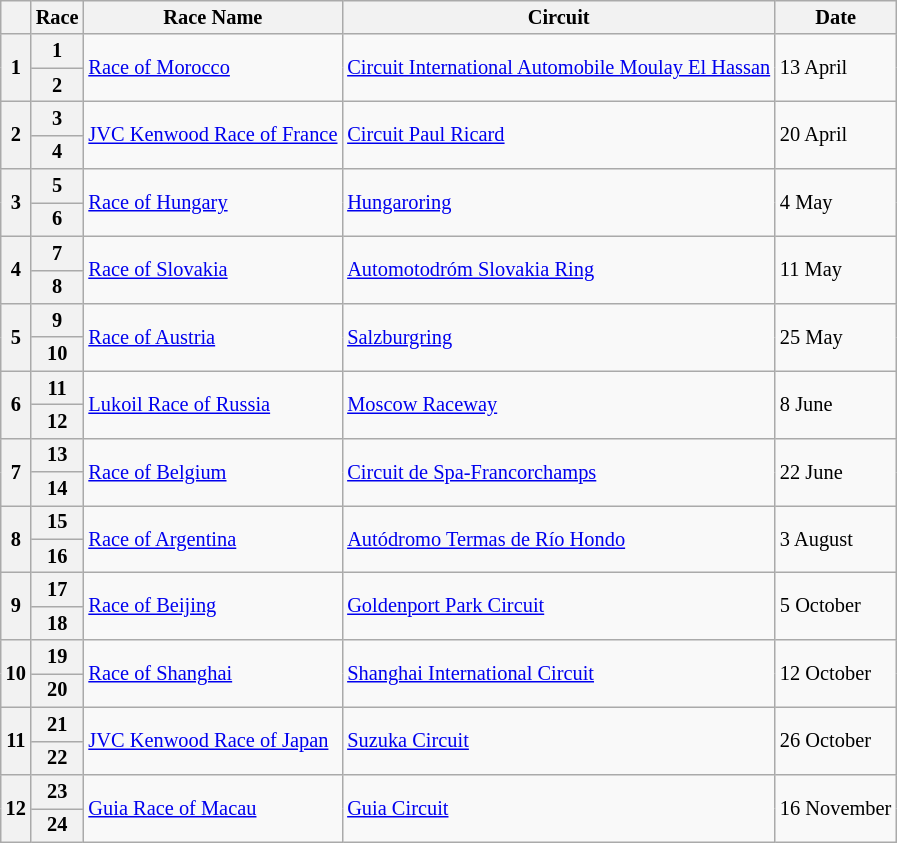<table class="wikitable" style="font-size: 85%">
<tr>
<th></th>
<th>Race</th>
<th>Race Name</th>
<th>Circuit</th>
<th>Date</th>
</tr>
<tr>
<th rowspan=2>1</th>
<th>1</th>
<td rowspan=2><a href='#'>Race of Morocco</a></td>
<td rowspan=2> <a href='#'>Circuit International Automobile Moulay El Hassan</a></td>
<td rowspan=2>13 April</td>
</tr>
<tr>
<th>2</th>
</tr>
<tr>
<th rowspan=2>2</th>
<th>3</th>
<td rowspan=2><a href='#'>JVC Kenwood Race of France</a></td>
<td rowspan=2> <a href='#'>Circuit Paul Ricard</a></td>
<td rowspan=2>20 April</td>
</tr>
<tr>
<th>4</th>
</tr>
<tr>
<th rowspan=2>3</th>
<th>5</th>
<td rowspan=2><a href='#'>Race of Hungary</a></td>
<td rowspan=2> <a href='#'>Hungaroring</a></td>
<td rowspan=2>4 May</td>
</tr>
<tr>
<th>6</th>
</tr>
<tr>
<th rowspan=2>4</th>
<th>7</th>
<td rowspan=2><a href='#'>Race of Slovakia</a></td>
<td rowspan=2> <a href='#'>Automotodróm Slovakia Ring</a></td>
<td rowspan=2>11 May</td>
</tr>
<tr>
<th>8</th>
</tr>
<tr>
<th rowspan=2>5</th>
<th>9</th>
<td rowspan=2><a href='#'>Race of Austria</a></td>
<td rowspan=2> <a href='#'>Salzburgring</a></td>
<td rowspan=2>25 May</td>
</tr>
<tr>
<th>10</th>
</tr>
<tr>
<th rowspan=2>6</th>
<th>11</th>
<td rowspan=2><a href='#'>Lukoil Race of Russia</a></td>
<td rowspan=2> <a href='#'>Moscow Raceway</a></td>
<td rowspan=2>8 June</td>
</tr>
<tr>
<th>12</th>
</tr>
<tr>
<th rowspan=2>7</th>
<th>13</th>
<td rowspan=2><a href='#'>Race of Belgium</a></td>
<td rowspan=2> <a href='#'>Circuit de Spa-Francorchamps</a></td>
<td rowspan=2>22 June</td>
</tr>
<tr>
<th>14</th>
</tr>
<tr>
<th rowspan=2>8</th>
<th>15</th>
<td rowspan=2><a href='#'>Race of Argentina</a></td>
<td rowspan=2> <a href='#'>Autódromo Termas de Río Hondo</a></td>
<td rowspan=2>3 August</td>
</tr>
<tr>
<th>16</th>
</tr>
<tr>
<th rowspan=2>9</th>
<th>17</th>
<td rowspan=2><a href='#'>Race of Beijing</a></td>
<td rowspan=2> <a href='#'>Goldenport Park Circuit</a></td>
<td rowspan=2>5 October</td>
</tr>
<tr>
<th>18</th>
</tr>
<tr>
<th rowspan=2>10</th>
<th>19</th>
<td rowspan=2><a href='#'>Race of Shanghai</a></td>
<td rowspan=2> <a href='#'>Shanghai International Circuit</a></td>
<td rowspan=2>12 October</td>
</tr>
<tr>
<th>20</th>
</tr>
<tr>
<th rowspan=2>11</th>
<th>21</th>
<td rowspan=2><a href='#'>JVC Kenwood Race of Japan</a></td>
<td rowspan=2> <a href='#'>Suzuka Circuit</a></td>
<td rowspan=2>26 October</td>
</tr>
<tr>
<th>22</th>
</tr>
<tr>
<th rowspan=2>12</th>
<th>23</th>
<td rowspan=2><a href='#'>Guia Race of Macau</a></td>
<td rowspan=2> <a href='#'>Guia Circuit</a></td>
<td rowspan=2>16 November</td>
</tr>
<tr>
<th>24</th>
</tr>
</table>
